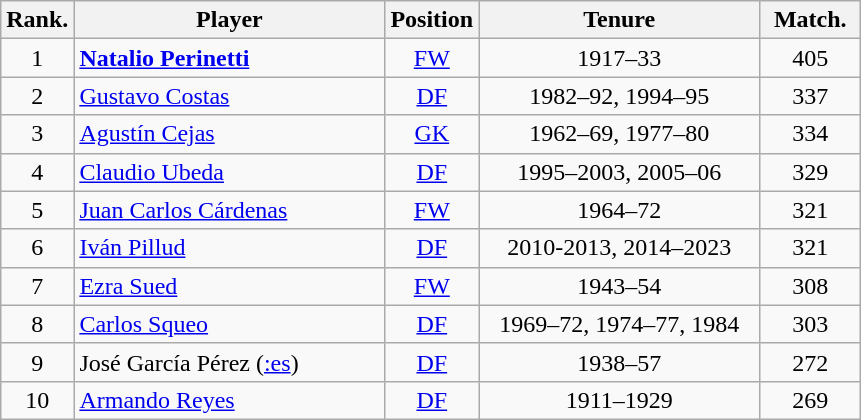<table class="wikitable sortable" style="text-align:center">
<tr>
<th style="width:40px;">Rank.</th>
<th style="width:200px;">Player</th>
<th style="width:40px;">Position</th>
<th style="width:180px;">Tenure</th>
<th style="width:60px;">Match.</th>
</tr>
<tr>
<td>1</td>
<td align=left> <strong><a href='#'>Natalio Perinetti</a></strong></td>
<td><a href='#'>FW</a></td>
<td>1917–33</td>
<td>405</td>
</tr>
<tr>
<td>2</td>
<td align=left> <a href='#'>Gustavo Costas</a></td>
<td><a href='#'>DF</a></td>
<td>1982–92, 1994–95</td>
<td>337</td>
</tr>
<tr>
<td>3</td>
<td style="text-align:left;"> <a href='#'>Agustín Cejas</a></td>
<td><a href='#'>GK</a></td>
<td>1962–69, 1977–80</td>
<td>334</td>
</tr>
<tr>
<td>4</td>
<td style="text-align:left;"> <a href='#'>Claudio Ubeda</a></td>
<td><a href='#'>DF</a></td>
<td>1995–2003, 2005–06</td>
<td>329</td>
</tr>
<tr>
<td>5</td>
<td style="text-align:left;"> <a href='#'>Juan Carlos Cárdenas</a></td>
<td><a href='#'>FW</a></td>
<td>1964–72</td>
<td>321</td>
</tr>
<tr>
<td>6</td>
<td style="text-align:left;"> <a href='#'>Iván Pillud</a></td>
<td><a href='#'>DF</a></td>
<td>2010-2013, 2014–2023</td>
<td>321</td>
</tr>
<tr>
<td>7</td>
<td style="text-align:left;"> <a href='#'>Ezra Sued</a></td>
<td><a href='#'>FW</a></td>
<td>1943–54</td>
<td>308</td>
</tr>
<tr>
<td>8</td>
<td style="text-align:left;"> <a href='#'>Carlos Squeo</a></td>
<td><a href='#'>DF</a></td>
<td>1969–72, 1974–77, 1984</td>
<td>303</td>
</tr>
<tr>
<td>9</td>
<td style="text-align:left;"> José García Pérez (<a href='#'>:es</a>)</td>
<td><a href='#'>DF</a></td>
<td>1938–57</td>
<td>272</td>
</tr>
<tr>
<td>10</td>
<td style="text-align:left;"> <a href='#'>Armando Reyes</a></td>
<td><a href='#'>DF</a></td>
<td>1911–1929</td>
<td>269</td>
</tr>
</table>
